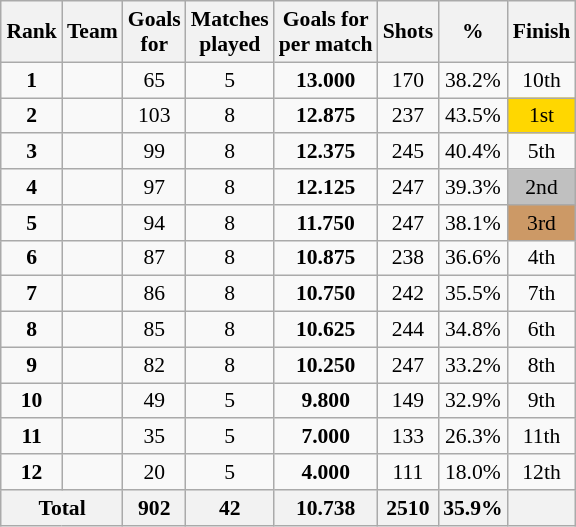<table class="wikitable sortable" style="text-align: center; font-size: 90%; margin-left: 1em;">
<tr>
<th>Rank</th>
<th>Team</th>
<th>Goals<br>for</th>
<th>Matches<br>played</th>
<th>Goals for<br>per match</th>
<th>Shots</th>
<th>%</th>
<th>Finish</th>
</tr>
<tr>
<td><strong>1</strong></td>
<td style="text-align: left;"></td>
<td>65</td>
<td>5</td>
<td><strong>13.000</strong></td>
<td>170</td>
<td>38.2%</td>
<td>10th</td>
</tr>
<tr>
<td><strong>2</strong></td>
<td style="text-align: left;"></td>
<td>103</td>
<td>8</td>
<td><strong>12.875</strong></td>
<td>237</td>
<td>43.5%</td>
<td style="background-color: gold;">1st</td>
</tr>
<tr>
<td><strong>3</strong></td>
<td style="text-align: left;"></td>
<td>99</td>
<td>8</td>
<td><strong>12.375</strong></td>
<td>245</td>
<td>40.4%</td>
<td>5th</td>
</tr>
<tr>
<td><strong>4</strong></td>
<td style="text-align: left;"></td>
<td>97</td>
<td>8</td>
<td><strong>12.125</strong></td>
<td>247</td>
<td>39.3%</td>
<td style="background-color: silver;">2nd</td>
</tr>
<tr>
<td><strong>5</strong></td>
<td style="text-align: left;"></td>
<td>94</td>
<td>8</td>
<td><strong>11.750</strong></td>
<td>247</td>
<td>38.1%</td>
<td style="background-color: #cc9966;">3rd</td>
</tr>
<tr>
<td><strong>6</strong></td>
<td style="text-align: left;"></td>
<td>87</td>
<td>8</td>
<td><strong>10.875</strong></td>
<td>238</td>
<td>36.6%</td>
<td>4th</td>
</tr>
<tr>
<td><strong>7</strong></td>
<td style="text-align: left;"></td>
<td>86</td>
<td>8</td>
<td><strong>10.750</strong></td>
<td>242</td>
<td>35.5%</td>
<td>7th</td>
</tr>
<tr>
<td><strong>8</strong></td>
<td style="text-align: left;"></td>
<td>85</td>
<td>8</td>
<td><strong>10.625</strong></td>
<td>244</td>
<td>34.8%</td>
<td>6th</td>
</tr>
<tr>
<td><strong>9</strong></td>
<td style="text-align: left;"></td>
<td>82</td>
<td>8</td>
<td><strong>10.250</strong></td>
<td>247</td>
<td>33.2%</td>
<td>8th</td>
</tr>
<tr>
<td><strong>10</strong></td>
<td style="text-align: left;"></td>
<td>49</td>
<td>5</td>
<td><strong>9.800</strong></td>
<td>149</td>
<td>32.9%</td>
<td>9th</td>
</tr>
<tr>
<td><strong>11</strong></td>
<td style="text-align: left;"></td>
<td>35</td>
<td>5</td>
<td><strong>7.000</strong></td>
<td>133</td>
<td>26.3%</td>
<td>11th</td>
</tr>
<tr>
<td><strong>12</strong></td>
<td style="text-align: left;"></td>
<td>20</td>
<td>5</td>
<td><strong>4.000</strong></td>
<td>111</td>
<td>18.0%</td>
<td>12th</td>
</tr>
<tr>
<th colspan="2">Total</th>
<th>902</th>
<th>42</th>
<th>10.738</th>
<th>2510</th>
<th>35.9%</th>
<th></th>
</tr>
</table>
